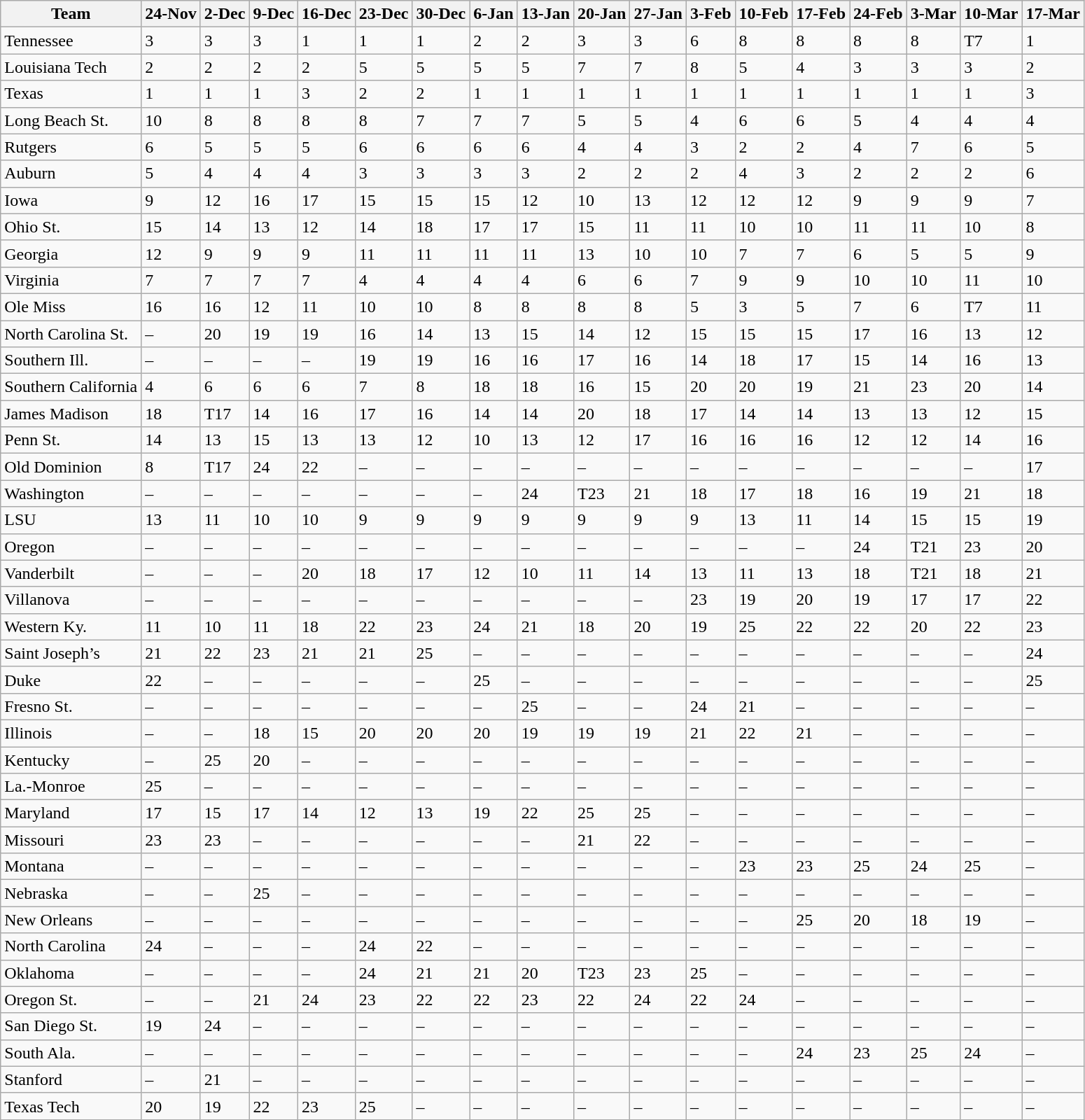<table class="wikitable sortable">
<tr>
<th>Team</th>
<th>24-Nov</th>
<th>2-Dec</th>
<th>9-Dec</th>
<th>16-Dec</th>
<th>23-Dec</th>
<th>30-Dec</th>
<th>6-Jan</th>
<th>13-Jan</th>
<th>20-Jan</th>
<th>27-Jan</th>
<th>3-Feb</th>
<th>10-Feb</th>
<th>17-Feb</th>
<th>24-Feb</th>
<th>3-Mar</th>
<th>10-Mar</th>
<th>17-Mar</th>
</tr>
<tr>
<td>Tennessee</td>
<td>3</td>
<td>3</td>
<td>3</td>
<td>1</td>
<td>1</td>
<td>1</td>
<td>2</td>
<td>2</td>
<td>3</td>
<td>3</td>
<td>6</td>
<td>8</td>
<td>8</td>
<td>8</td>
<td>8</td>
<td data-sort-value=7>T7</td>
<td>1</td>
</tr>
<tr>
<td>Louisiana Tech</td>
<td>2</td>
<td>2</td>
<td>2</td>
<td>2</td>
<td>5</td>
<td>5</td>
<td>5</td>
<td>5</td>
<td>7</td>
<td>7</td>
<td>8</td>
<td>5</td>
<td>4</td>
<td>3</td>
<td>3</td>
<td>3</td>
<td>2</td>
</tr>
<tr>
<td>Texas</td>
<td>1</td>
<td>1</td>
<td>1</td>
<td>3</td>
<td>2</td>
<td>2</td>
<td>1</td>
<td>1</td>
<td>1</td>
<td>1</td>
<td>1</td>
<td>1</td>
<td>1</td>
<td>1</td>
<td>1</td>
<td>1</td>
<td>3</td>
</tr>
<tr>
<td>Long Beach St.</td>
<td>10</td>
<td>8</td>
<td>8</td>
<td>8</td>
<td>8</td>
<td>7</td>
<td>7</td>
<td>7</td>
<td>5</td>
<td>5</td>
<td>4</td>
<td>6</td>
<td>6</td>
<td>5</td>
<td>4</td>
<td>4</td>
<td>4</td>
</tr>
<tr>
<td>Rutgers</td>
<td>6</td>
<td>5</td>
<td>5</td>
<td>5</td>
<td>6</td>
<td>6</td>
<td>6</td>
<td>6</td>
<td>4</td>
<td>4</td>
<td>3</td>
<td>2</td>
<td>2</td>
<td>4</td>
<td>7</td>
<td>6</td>
<td>5</td>
</tr>
<tr>
<td>Auburn</td>
<td>5</td>
<td>4</td>
<td>4</td>
<td>4</td>
<td>3</td>
<td>3</td>
<td>3</td>
<td>3</td>
<td>2</td>
<td>2</td>
<td>2</td>
<td>4</td>
<td>3</td>
<td>2</td>
<td>2</td>
<td>2</td>
<td>6</td>
</tr>
<tr>
<td>Iowa</td>
<td>9</td>
<td>12</td>
<td>16</td>
<td>17</td>
<td>15</td>
<td>15</td>
<td>15</td>
<td>12</td>
<td>10</td>
<td>13</td>
<td>12</td>
<td>12</td>
<td>12</td>
<td>9</td>
<td>9</td>
<td>9</td>
<td>7</td>
</tr>
<tr>
<td>Ohio St.</td>
<td>15</td>
<td>14</td>
<td>13</td>
<td>12</td>
<td>14</td>
<td>18</td>
<td>17</td>
<td>17</td>
<td>15</td>
<td>11</td>
<td>11</td>
<td>10</td>
<td>10</td>
<td>11</td>
<td>11</td>
<td>10</td>
<td>8</td>
</tr>
<tr>
<td>Georgia</td>
<td>12</td>
<td>9</td>
<td>9</td>
<td>9</td>
<td>11</td>
<td>11</td>
<td>11</td>
<td>11</td>
<td>13</td>
<td>10</td>
<td>10</td>
<td>7</td>
<td>7</td>
<td>6</td>
<td>5</td>
<td>5</td>
<td>9</td>
</tr>
<tr>
<td>Virginia</td>
<td>7</td>
<td>7</td>
<td>7</td>
<td>7</td>
<td>4</td>
<td>4</td>
<td>4</td>
<td>4</td>
<td>6</td>
<td>6</td>
<td>7</td>
<td>9</td>
<td>9</td>
<td>10</td>
<td>10</td>
<td>11</td>
<td>10</td>
</tr>
<tr>
<td>Ole Miss</td>
<td>16</td>
<td>16</td>
<td>12</td>
<td>11</td>
<td>10</td>
<td>10</td>
<td>8</td>
<td>8</td>
<td>8</td>
<td>8</td>
<td>5</td>
<td>3</td>
<td>5</td>
<td>7</td>
<td>6</td>
<td data-sort-value=7>T7</td>
<td>11</td>
</tr>
<tr>
<td>North Carolina St.</td>
<td data-sort-value=99>–</td>
<td>20</td>
<td>19</td>
<td>19</td>
<td>16</td>
<td>14</td>
<td>13</td>
<td>15</td>
<td>14</td>
<td>12</td>
<td>15</td>
<td>15</td>
<td>15</td>
<td>17</td>
<td>16</td>
<td>13</td>
<td>12</td>
</tr>
<tr>
<td>Southern Ill.</td>
<td data-sort-value=99>–</td>
<td data-sort-value=99>–</td>
<td data-sort-value=99>–</td>
<td data-sort-value=99>–</td>
<td>19</td>
<td>19</td>
<td>16</td>
<td>16</td>
<td>17</td>
<td>16</td>
<td>14</td>
<td>18</td>
<td>17</td>
<td>15</td>
<td>14</td>
<td>16</td>
<td>13</td>
</tr>
<tr>
<td>Southern California</td>
<td>4</td>
<td>6</td>
<td>6</td>
<td>6</td>
<td>7</td>
<td>8</td>
<td>18</td>
<td>18</td>
<td>16</td>
<td>15</td>
<td>20</td>
<td>20</td>
<td>19</td>
<td>21</td>
<td>23</td>
<td>20</td>
<td>14</td>
</tr>
<tr>
<td>James Madison</td>
<td>18</td>
<td data-sort-value=17>T17</td>
<td>14</td>
<td>16</td>
<td>17</td>
<td>16</td>
<td>14</td>
<td>14</td>
<td>20</td>
<td>18</td>
<td>17</td>
<td>14</td>
<td>14</td>
<td>13</td>
<td>13</td>
<td>12</td>
<td>15</td>
</tr>
<tr>
<td>Penn St.</td>
<td>14</td>
<td>13</td>
<td>15</td>
<td>13</td>
<td>13</td>
<td>12</td>
<td>10</td>
<td>13</td>
<td>12</td>
<td>17</td>
<td>16</td>
<td>16</td>
<td>16</td>
<td>12</td>
<td>12</td>
<td>14</td>
<td>16</td>
</tr>
<tr>
<td>Old Dominion</td>
<td>8</td>
<td data-sort-value=17>T17</td>
<td>24</td>
<td>22</td>
<td data-sort-value=99>–</td>
<td data-sort-value=99>–</td>
<td data-sort-value=99>–</td>
<td data-sort-value=99>–</td>
<td data-sort-value=99>–</td>
<td data-sort-value=99>–</td>
<td data-sort-value=99>–</td>
<td data-sort-value=99>–</td>
<td data-sort-value=99>–</td>
<td data-sort-value=99>–</td>
<td data-sort-value=99>–</td>
<td data-sort-value=99>–</td>
<td>17</td>
</tr>
<tr>
<td>Washington</td>
<td data-sort-value=99>–</td>
<td data-sort-value=99>–</td>
<td data-sort-value=99>–</td>
<td data-sort-value=99>–</td>
<td data-sort-value=99>–</td>
<td data-sort-value=99>–</td>
<td data-sort-value=99>–</td>
<td>24</td>
<td data-sort-value=23>T23</td>
<td>21</td>
<td>18</td>
<td>17</td>
<td>18</td>
<td>16</td>
<td>19</td>
<td>21</td>
<td>18</td>
</tr>
<tr>
<td>LSU</td>
<td>13</td>
<td>11</td>
<td>10</td>
<td>10</td>
<td>9</td>
<td>9</td>
<td>9</td>
<td>9</td>
<td>9</td>
<td>9</td>
<td>9</td>
<td>13</td>
<td>11</td>
<td>14</td>
<td>15</td>
<td>15</td>
<td>19</td>
</tr>
<tr>
<td>Oregon</td>
<td data-sort-value=99>–</td>
<td data-sort-value=99>–</td>
<td data-sort-value=99>–</td>
<td data-sort-value=99>–</td>
<td data-sort-value=99>–</td>
<td data-sort-value=99>–</td>
<td data-sort-value=99>–</td>
<td data-sort-value=99>–</td>
<td data-sort-value=99>–</td>
<td data-sort-value=99>–</td>
<td data-sort-value=99>–</td>
<td data-sort-value=99>–</td>
<td data-sort-value=99>–</td>
<td>24</td>
<td data-sort-value=21>T21</td>
<td>23</td>
<td>20</td>
</tr>
<tr>
<td>Vanderbilt</td>
<td data-sort-value=99>–</td>
<td data-sort-value=99>–</td>
<td data-sort-value=99>–</td>
<td>20</td>
<td>18</td>
<td>17</td>
<td>12</td>
<td>10</td>
<td>11</td>
<td>14</td>
<td>13</td>
<td>11</td>
<td>13</td>
<td>18</td>
<td data-sort-value=21>T21</td>
<td>18</td>
<td>21</td>
</tr>
<tr>
<td>Villanova</td>
<td data-sort-value=99>–</td>
<td data-sort-value=99>–</td>
<td data-sort-value=99>–</td>
<td data-sort-value=99>–</td>
<td data-sort-value=99>–</td>
<td data-sort-value=99>–</td>
<td data-sort-value=99>–</td>
<td data-sort-value=99>–</td>
<td data-sort-value=99>–</td>
<td data-sort-value=99>–</td>
<td>23</td>
<td>19</td>
<td>20</td>
<td>19</td>
<td>17</td>
<td>17</td>
<td>22</td>
</tr>
<tr>
<td>Western Ky.</td>
<td>11</td>
<td>10</td>
<td>11</td>
<td>18</td>
<td>22</td>
<td>23</td>
<td>24</td>
<td>21</td>
<td>18</td>
<td>20</td>
<td>19</td>
<td>25</td>
<td>22</td>
<td>22</td>
<td>20</td>
<td>22</td>
<td>23</td>
</tr>
<tr>
<td>Saint Joseph’s</td>
<td>21</td>
<td>22</td>
<td>23</td>
<td>21</td>
<td>21</td>
<td>25</td>
<td data-sort-value=99>–</td>
<td data-sort-value=99>–</td>
<td data-sort-value=99>–</td>
<td data-sort-value=99>–</td>
<td data-sort-value=99>–</td>
<td data-sort-value=99>–</td>
<td data-sort-value=99>–</td>
<td data-sort-value=99>–</td>
<td data-sort-value=99>–</td>
<td data-sort-value=99>–</td>
<td>24</td>
</tr>
<tr>
<td>Duke</td>
<td>22</td>
<td data-sort-value=99>–</td>
<td data-sort-value=99>–</td>
<td data-sort-value=99>–</td>
<td data-sort-value=99>–</td>
<td data-sort-value=99>–</td>
<td>25</td>
<td data-sort-value=99>–</td>
<td data-sort-value=99>–</td>
<td data-sort-value=99>–</td>
<td data-sort-value=99>–</td>
<td data-sort-value=99>–</td>
<td data-sort-value=99>–</td>
<td data-sort-value=99>–</td>
<td data-sort-value=99>–</td>
<td data-sort-value=99>–</td>
<td>25</td>
</tr>
<tr>
<td>Fresno St.</td>
<td data-sort-value=99>–</td>
<td data-sort-value=99>–</td>
<td data-sort-value=99>–</td>
<td data-sort-value=99>–</td>
<td data-sort-value=99>–</td>
<td data-sort-value=99>–</td>
<td data-sort-value=99>–</td>
<td>25</td>
<td data-sort-value=99>–</td>
<td data-sort-value=99>–</td>
<td>24</td>
<td>21</td>
<td data-sort-value=99>–</td>
<td data-sort-value=99>–</td>
<td data-sort-value=99>–</td>
<td data-sort-value=99>–</td>
<td data-sort-value=99>–</td>
</tr>
<tr>
<td>Illinois</td>
<td data-sort-value=99>–</td>
<td data-sort-value=99>–</td>
<td>18</td>
<td>15</td>
<td>20</td>
<td>20</td>
<td>20</td>
<td>19</td>
<td>19</td>
<td>19</td>
<td>21</td>
<td>22</td>
<td>21</td>
<td data-sort-value=99>–</td>
<td data-sort-value=99>–</td>
<td data-sort-value=99>–</td>
<td data-sort-value=99>–</td>
</tr>
<tr>
<td>Kentucky</td>
<td data-sort-value=99>–</td>
<td>25</td>
<td>20</td>
<td data-sort-value=99>–</td>
<td data-sort-value=99>–</td>
<td data-sort-value=99>–</td>
<td data-sort-value=99>–</td>
<td data-sort-value=99>–</td>
<td data-sort-value=99>–</td>
<td data-sort-value=99>–</td>
<td data-sort-value=99>–</td>
<td data-sort-value=99>–</td>
<td data-sort-value=99>–</td>
<td data-sort-value=99>–</td>
<td data-sort-value=99>–</td>
<td data-sort-value=99>–</td>
<td data-sort-value=99>–</td>
</tr>
<tr>
<td>La.-Monroe</td>
<td>25</td>
<td data-sort-value=99>–</td>
<td data-sort-value=99>–</td>
<td data-sort-value=99>–</td>
<td data-sort-value=99>–</td>
<td data-sort-value=99>–</td>
<td data-sort-value=99>–</td>
<td data-sort-value=99>–</td>
<td data-sort-value=99>–</td>
<td data-sort-value=99>–</td>
<td data-sort-value=99>–</td>
<td data-sort-value=99>–</td>
<td data-sort-value=99>–</td>
<td data-sort-value=99>–</td>
<td data-sort-value=99>–</td>
<td data-sort-value=99>–</td>
<td data-sort-value=99>–</td>
</tr>
<tr>
<td>Maryland</td>
<td>17</td>
<td>15</td>
<td>17</td>
<td>14</td>
<td>12</td>
<td>13</td>
<td>19</td>
<td>22</td>
<td>25</td>
<td>25</td>
<td data-sort-value=99>–</td>
<td data-sort-value=99>–</td>
<td data-sort-value=99>–</td>
<td data-sort-value=99>–</td>
<td data-sort-value=99>–</td>
<td data-sort-value=99>–</td>
<td data-sort-value=99>–</td>
</tr>
<tr>
<td>Missouri</td>
<td>23</td>
<td>23</td>
<td data-sort-value=99>–</td>
<td data-sort-value=99>–</td>
<td data-sort-value=99>–</td>
<td data-sort-value=99>–</td>
<td data-sort-value=99>–</td>
<td data-sort-value=99>–</td>
<td>21</td>
<td>22</td>
<td data-sort-value=99>–</td>
<td data-sort-value=99>–</td>
<td data-sort-value=99>–</td>
<td data-sort-value=99>–</td>
<td data-sort-value=99>–</td>
<td data-sort-value=99>–</td>
<td data-sort-value=99>–</td>
</tr>
<tr>
<td>Montana</td>
<td data-sort-value=99>–</td>
<td data-sort-value=99>–</td>
<td data-sort-value=99>–</td>
<td data-sort-value=99>–</td>
<td data-sort-value=99>–</td>
<td data-sort-value=99>–</td>
<td data-sort-value=99>–</td>
<td data-sort-value=99>–</td>
<td data-sort-value=99>–</td>
<td data-sort-value=99>–</td>
<td data-sort-value=99>–</td>
<td>23</td>
<td>23</td>
<td>25</td>
<td>24</td>
<td>25</td>
<td data-sort-value=99>–</td>
</tr>
<tr>
<td>Nebraska</td>
<td data-sort-value=99>–</td>
<td data-sort-value=99>–</td>
<td>25</td>
<td data-sort-value=99>–</td>
<td data-sort-value=99>–</td>
<td data-sort-value=99>–</td>
<td data-sort-value=99>–</td>
<td data-sort-value=99>–</td>
<td data-sort-value=99>–</td>
<td data-sort-value=99>–</td>
<td data-sort-value=99>–</td>
<td data-sort-value=99>–</td>
<td data-sort-value=99>–</td>
<td data-sort-value=99>–</td>
<td data-sort-value=99>–</td>
<td data-sort-value=99>–</td>
<td data-sort-value=99>–</td>
</tr>
<tr>
<td>New Orleans</td>
<td data-sort-value=99>–</td>
<td data-sort-value=99>–</td>
<td data-sort-value=99>–</td>
<td data-sort-value=99>–</td>
<td data-sort-value=99>–</td>
<td data-sort-value=99>–</td>
<td data-sort-value=99>–</td>
<td data-sort-value=99>–</td>
<td data-sort-value=99>–</td>
<td data-sort-value=99>–</td>
<td data-sort-value=99>–</td>
<td data-sort-value=99>–</td>
<td>25</td>
<td>20</td>
<td>18</td>
<td>19</td>
<td data-sort-value=99>–</td>
</tr>
<tr>
<td>North Carolina</td>
<td>24</td>
<td data-sort-value=99>–</td>
<td data-sort-value=99>–</td>
<td data-sort-value=99>–</td>
<td>24</td>
<td>22</td>
<td data-sort-value=99>–</td>
<td data-sort-value=99>–</td>
<td data-sort-value=99>–</td>
<td data-sort-value=99>–</td>
<td data-sort-value=99>–</td>
<td data-sort-value=99>–</td>
<td data-sort-value=99>–</td>
<td data-sort-value=99>–</td>
<td data-sort-value=99>–</td>
<td data-sort-value=99>–</td>
<td data-sort-value=99>–</td>
</tr>
<tr>
<td>Oklahoma</td>
<td data-sort-value=99>–</td>
<td data-sort-value=99>–</td>
<td data-sort-value=99>–</td>
<td data-sort-value=99>–</td>
<td>24</td>
<td>21</td>
<td>21</td>
<td>20</td>
<td data-sort-value=23>T23</td>
<td>23</td>
<td>25</td>
<td data-sort-value=99>–</td>
<td data-sort-value=99>–</td>
<td data-sort-value=99>–</td>
<td data-sort-value=99>–</td>
<td data-sort-value=99>–</td>
<td data-sort-value=99>–</td>
</tr>
<tr>
<td>Oregon St.</td>
<td data-sort-value=99>–</td>
<td data-sort-value=99>–</td>
<td>21</td>
<td>24</td>
<td>23</td>
<td>22</td>
<td>22</td>
<td>23</td>
<td>22</td>
<td>24</td>
<td>22</td>
<td>24</td>
<td data-sort-value=99>–</td>
<td data-sort-value=99>–</td>
<td data-sort-value=99>–</td>
<td data-sort-value=99>–</td>
<td data-sort-value=99>–</td>
</tr>
<tr>
<td>San Diego St.</td>
<td>19</td>
<td>24</td>
<td data-sort-value=99>–</td>
<td data-sort-value=99>–</td>
<td data-sort-value=99>–</td>
<td data-sort-value=99>–</td>
<td data-sort-value=99>–</td>
<td data-sort-value=99>–</td>
<td data-sort-value=99>–</td>
<td data-sort-value=99>–</td>
<td data-sort-value=99>–</td>
<td data-sort-value=99>–</td>
<td data-sort-value=99>–</td>
<td data-sort-value=99>–</td>
<td data-sort-value=99>–</td>
<td data-sort-value=99>–</td>
<td data-sort-value=99>–</td>
</tr>
<tr>
<td>South Ala.</td>
<td data-sort-value=99>–</td>
<td data-sort-value=99>–</td>
<td data-sort-value=99>–</td>
<td data-sort-value=99>–</td>
<td data-sort-value=99>–</td>
<td data-sort-value=99>–</td>
<td data-sort-value=99>–</td>
<td data-sort-value=99>–</td>
<td data-sort-value=99>–</td>
<td data-sort-value=99>–</td>
<td data-sort-value=99>–</td>
<td data-sort-value=99>–</td>
<td>24</td>
<td>23</td>
<td>25</td>
<td>24</td>
<td data-sort-value=99>–</td>
</tr>
<tr>
<td>Stanford</td>
<td data-sort-value=99>–</td>
<td>21</td>
<td data-sort-value=99>–</td>
<td data-sort-value=99>–</td>
<td data-sort-value=99>–</td>
<td data-sort-value=99>–</td>
<td data-sort-value=99>–</td>
<td data-sort-value=99>–</td>
<td data-sort-value=99>–</td>
<td data-sort-value=99>–</td>
<td data-sort-value=99>–</td>
<td data-sort-value=99>–</td>
<td data-sort-value=99>–</td>
<td data-sort-value=99>–</td>
<td data-sort-value=99>–</td>
<td data-sort-value=99>–</td>
<td data-sort-value=99>–</td>
</tr>
<tr>
<td>Texas Tech</td>
<td>20</td>
<td>19</td>
<td>22</td>
<td>23</td>
<td>25</td>
<td data-sort-value=99>–</td>
<td data-sort-value=99>–</td>
<td data-sort-value=99>–</td>
<td data-sort-value=99>–</td>
<td data-sort-value=99>–</td>
<td data-sort-value=99>–</td>
<td data-sort-value=99>–</td>
<td data-sort-value=99>–</td>
<td data-sort-value=99>–</td>
<td data-sort-value=99>–</td>
<td data-sort-value=99>–</td>
<td data-sort-value=99>–</td>
</tr>
</table>
